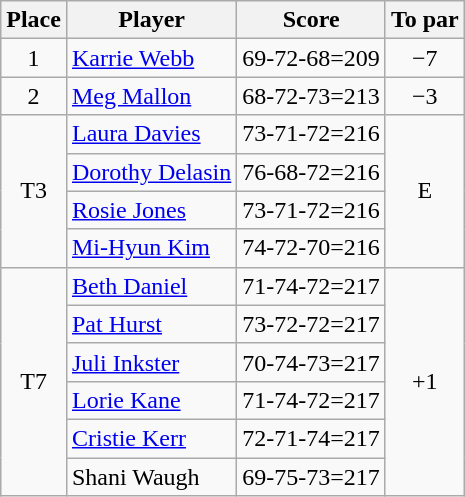<table class=wikitable style="text-align:center">
<tr>
<th>Place</th>
<th>Player</th>
<th>Score</th>
<th>To par</th>
</tr>
<tr>
<td>1</td>
<td align=left> <a href='#'>Karrie Webb</a></td>
<td>69-72-68=209</td>
<td>−7</td>
</tr>
<tr>
<td>2</td>
<td align=left> <a href='#'>Meg Mallon</a></td>
<td>68-72-73=213</td>
<td>−3</td>
</tr>
<tr>
<td rowspan=4>T3</td>
<td align=left> <a href='#'>Laura Davies</a></td>
<td>73-71-72=216</td>
<td rowspan=4>E</td>
</tr>
<tr>
<td align=left> <a href='#'>Dorothy Delasin</a></td>
<td>76-68-72=216</td>
</tr>
<tr>
<td align=left> <a href='#'>Rosie Jones</a></td>
<td>73-71-72=216</td>
</tr>
<tr>
<td align=left> <a href='#'>Mi-Hyun Kim</a></td>
<td>74-72-70=216</td>
</tr>
<tr>
<td rowspan=6>T7</td>
<td align=left> <a href='#'>Beth Daniel</a></td>
<td>71-74-72=217</td>
<td rowspan=6>+1</td>
</tr>
<tr>
<td align=left> <a href='#'>Pat Hurst</a></td>
<td>73-72-72=217</td>
</tr>
<tr>
<td align=left> <a href='#'>Juli Inkster</a></td>
<td>70-74-73=217</td>
</tr>
<tr>
<td align=left> <a href='#'>Lorie Kane</a></td>
<td>71-74-72=217</td>
</tr>
<tr>
<td align=left> <a href='#'>Cristie Kerr</a></td>
<td>72-71-74=217</td>
</tr>
<tr>
<td align=left> Shani Waugh</td>
<td>69-75-73=217</td>
</tr>
</table>
